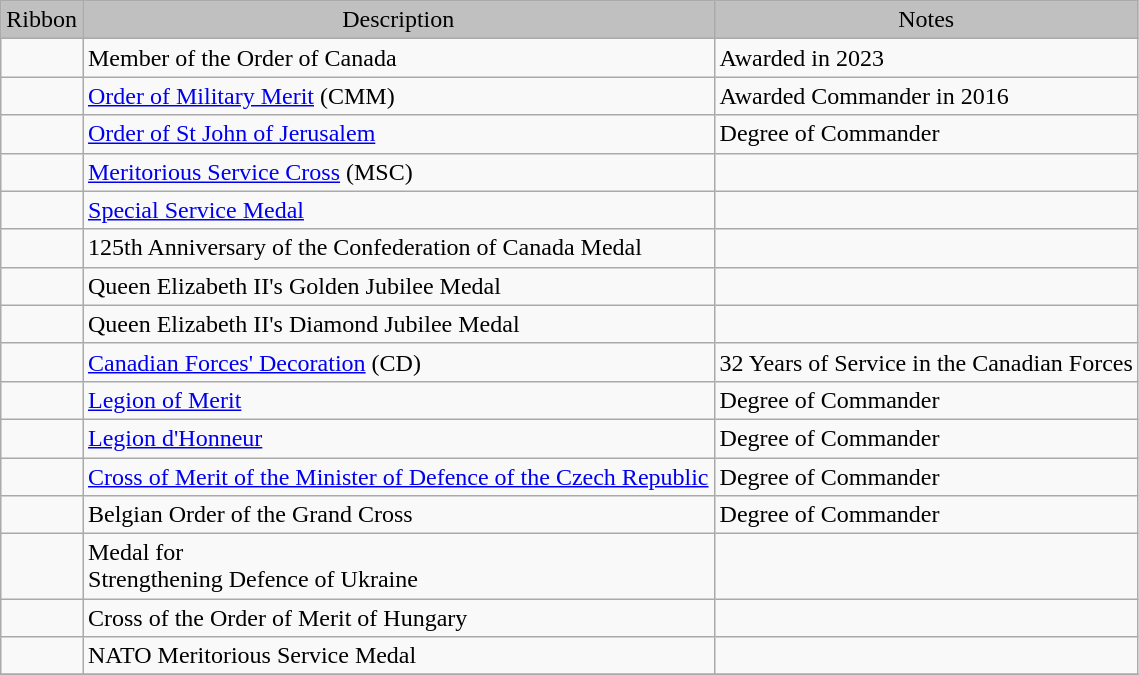<table class="wikitable">
<tr style="background:silver;" align="center">
<td>Ribbon</td>
<td>Description</td>
<td>Notes</td>
</tr>
<tr>
<td></td>
<td>Member of the Order of Canada</td>
<td>Awarded in 2023</td>
</tr>
<tr>
<td></td>
<td><a href='#'>Order of Military Merit</a> (CMM)</td>
<td>Awarded Commander in 2016</td>
</tr>
<tr>
<td></td>
<td><a href='#'>Order of St John of Jerusalem</a></td>
<td>Degree of Commander</td>
</tr>
<tr>
<td></td>
<td><a href='#'>Meritorious Service Cross</a> (MSC)</td>
<td></td>
</tr>
<tr>
<td></td>
<td><a href='#'>Special Service Medal</a></td>
<td></td>
</tr>
<tr>
<td></td>
<td>125th Anniversary of the Confederation of Canada Medal</td>
<td></td>
</tr>
<tr>
<td></td>
<td>Queen Elizabeth II's Golden Jubilee Medal</td>
<td></td>
</tr>
<tr>
<td></td>
<td>Queen Elizabeth II's Diamond Jubilee Medal</td>
<td></td>
</tr>
<tr>
<td></td>
<td><a href='#'>Canadian Forces' Decoration</a> (CD)</td>
<td>32 Years of Service in the Canadian Forces</td>
</tr>
<tr>
<td></td>
<td><a href='#'>Legion of Merit</a></td>
<td>Degree of Commander</td>
</tr>
<tr>
<td></td>
<td><a href='#'>Legion d'Honneur</a></td>
<td>Degree of Commander</td>
</tr>
<tr>
<td></td>
<td><a href='#'>Cross of Merit of the Minister of Defence of the Czech Republic</a></td>
<td>Degree of Commander</td>
</tr>
<tr>
<td></td>
<td>Belgian Order of the Grand Cross</td>
<td>Degree of Commander</td>
</tr>
<tr>
<td></td>
<td>Medal for<br>Strengthening Defence of Ukraine</td>
</tr>
<tr>
<td></td>
<td>Cross of the Order of Merit of Hungary</td>
<td></td>
</tr>
<tr>
<td></td>
<td>NATO Meritorious Service Medal</td>
<td></td>
</tr>
<tr>
</tr>
</table>
